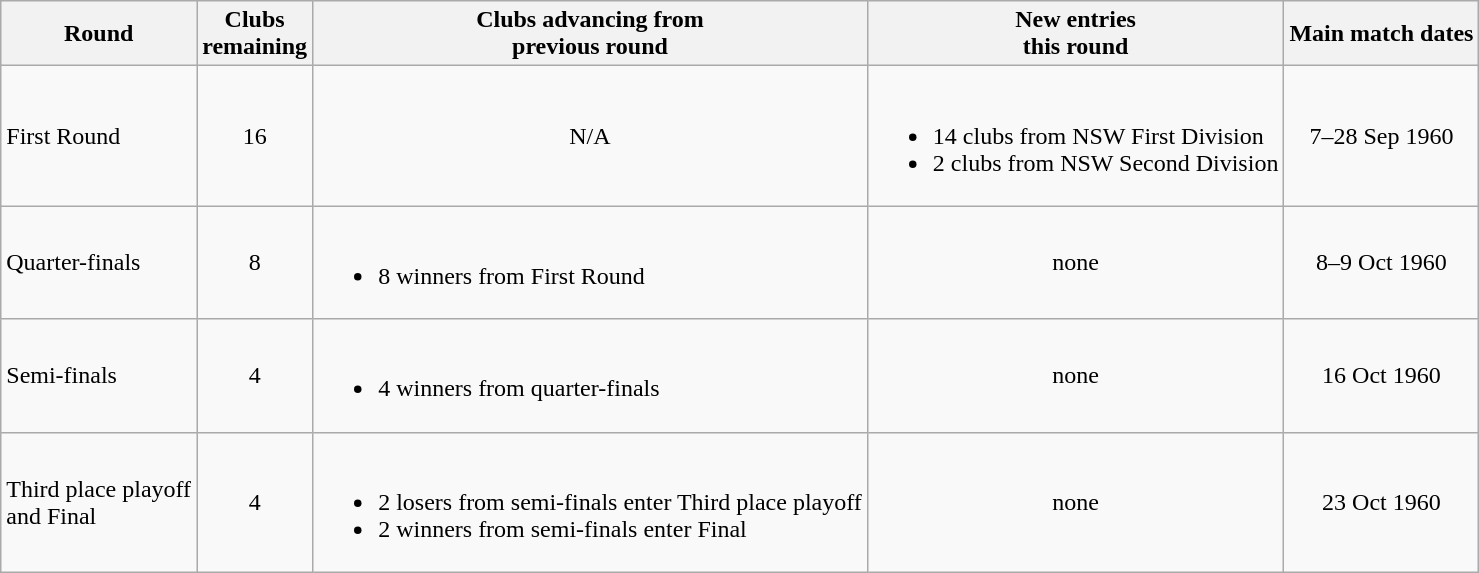<table class="wikitable">
<tr>
<th>Round</th>
<th>Clubs<br>remaining</th>
<th>Clubs advancing from<br>previous round</th>
<th>New entries<br>this round</th>
<th>Main match dates</th>
</tr>
<tr>
<td>First Round</td>
<td style="text-align:center;">16</td>
<td style="text-align:center;">N/A</td>
<td><br><ul><li>14 clubs from NSW First Division</li><li>2 clubs from NSW Second Division</li></ul></td>
<td style="text-align:center;">7–28 Sep 1960</td>
</tr>
<tr>
<td>Quarter-finals</td>
<td style="text-align:center;">8</td>
<td><br><ul><li>8 winners from First Round</li></ul></td>
<td style="text-align:center;">none</td>
<td style="text-align:center;">8–9 Oct 1960</td>
</tr>
<tr>
<td>Semi-finals</td>
<td style="text-align:center;">4</td>
<td><br><ul><li>4 winners from quarter-finals</li></ul></td>
<td style="text-align:center;">none</td>
<td style="text-align:center;">16 Oct 1960</td>
</tr>
<tr>
<td>Third place playoff <br>and Final</td>
<td style="text-align:center;">4</td>
<td><br><ul><li>2 losers from semi-finals enter Third place playoff</li><li>2 winners from semi-finals enter Final</li></ul></td>
<td style="text-align:center;">none</td>
<td style="text-align:center;">23 Oct 1960</td>
</tr>
</table>
